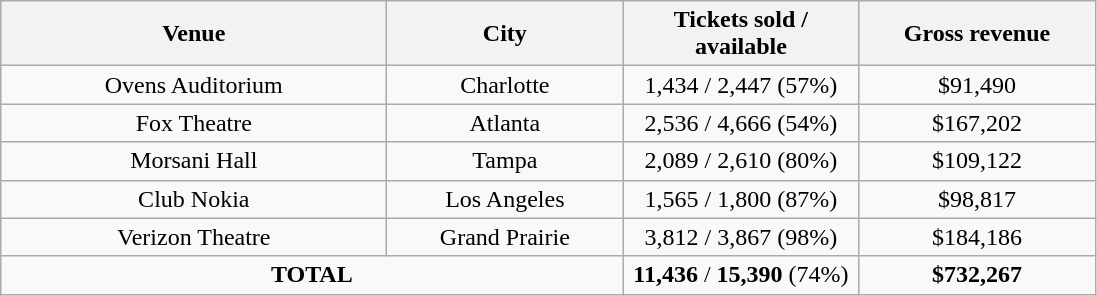<table class="wikitable" style="text-align:center;">
<tr>
<th width="250">Venue</th>
<th width="150">City</th>
<th width="150">Tickets sold / available</th>
<th width="150">Gross revenue</th>
</tr>
<tr>
<td>Ovens Auditorium</td>
<td>Charlotte</td>
<td>1,434 / 2,447 (57%)</td>
<td>$91,490</td>
</tr>
<tr>
<td>Fox Theatre</td>
<td>Atlanta</td>
<td>2,536 / 4,666 (54%)</td>
<td>$167,202</td>
</tr>
<tr>
<td>Morsani Hall</td>
<td>Tampa</td>
<td>2,089 / 2,610 (80%)</td>
<td>$109,122</td>
</tr>
<tr>
<td>Club Nokia</td>
<td>Los Angeles</td>
<td>1,565 / 1,800 (87%)</td>
<td>$98,817</td>
</tr>
<tr>
<td>Verizon Theatre</td>
<td>Grand Prairie</td>
<td>3,812 / 3,867 (98%)</td>
<td>$184,186</td>
</tr>
<tr>
<td colspan="2"><strong>TOTAL</strong></td>
<td><strong>11,436</strong> / <strong>15,390</strong> (74%)</td>
<td><strong>$732,267</strong></td>
</tr>
</table>
